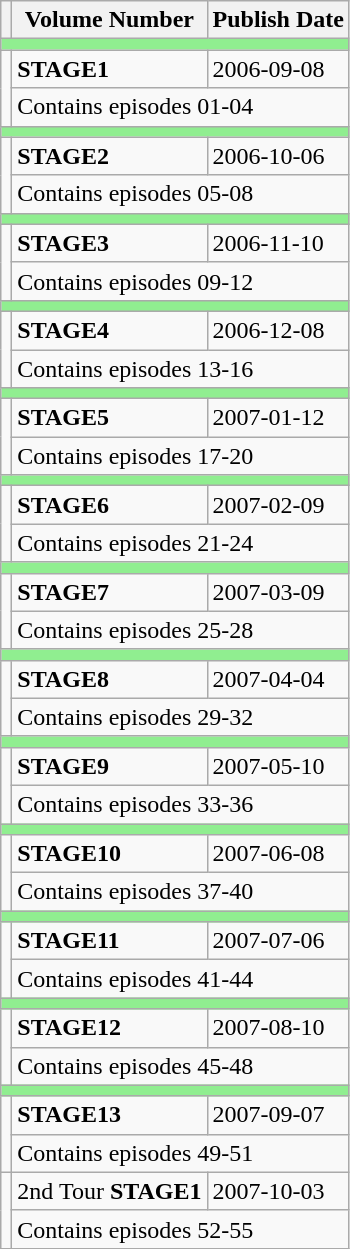<table class="wikitable">
<tr>
<th></th>
<th>Volume Number</th>
<th>Publish Date</th>
</tr>
<tr>
<td colspan="5" bgcolor="#90EE90"></td>
</tr>
<tr>
<td rowspan="2"></td>
<td><strong>STAGE1</strong></td>
<td>2006-09-08</td>
</tr>
<tr>
<td colspan="4">Contains episodes 01-04</td>
</tr>
<tr>
<td colspan="5" bgcolor="#90EE90"></td>
</tr>
<tr>
<td rowspan="2"></td>
<td><strong>STAGE2</strong></td>
<td>2006-10-06</td>
</tr>
<tr>
<td colspan="4">Contains episodes 05-08</td>
</tr>
<tr>
<td colspan="5" bgcolor="#90EE90"></td>
</tr>
<tr>
<td rowspan="2"></td>
<td><strong>STAGE3</strong></td>
<td>2006-11-10</td>
</tr>
<tr>
<td colspan="4">Contains episodes 09-12</td>
</tr>
<tr>
<td colspan="5" bgcolor="#90EE90"></td>
</tr>
<tr>
<td rowspan="2"></td>
<td><strong>STAGE4</strong></td>
<td>2006-12-08</td>
</tr>
<tr>
<td colspan="4">Contains episodes 13-16</td>
</tr>
<tr>
<td colspan="5" bgcolor="#90EE90"></td>
</tr>
<tr>
<td rowspan="2"></td>
<td><strong>STAGE5</strong></td>
<td>2007-01-12</td>
</tr>
<tr>
<td colspan="4">Contains episodes 17-20</td>
</tr>
<tr>
<td colspan="5" bgcolor="#90EE90"></td>
</tr>
<tr>
<td rowspan="2"></td>
<td><strong>STAGE6</strong></td>
<td>2007-02-09</td>
</tr>
<tr>
<td colspan="4">Contains episodes 21-24</td>
</tr>
<tr>
<td colspan="5" bgcolor="#90EE90"></td>
</tr>
<tr>
<td rowspan="2"></td>
<td><strong>STAGE7</strong></td>
<td>2007-03-09</td>
</tr>
<tr>
<td colspan="4">Contains episodes 25-28</td>
</tr>
<tr>
<td colspan="5" bgcolor="#90EE90"></td>
</tr>
<tr>
<td rowspan="2"></td>
<td><strong>STAGE8</strong></td>
<td>2007-04-04</td>
</tr>
<tr>
<td colspan="4">Contains episodes 29-32</td>
</tr>
<tr>
<td colspan="5" bgcolor="#90EE90"></td>
</tr>
<tr>
<td rowspan="2"></td>
<td><strong>STAGE9</strong></td>
<td>2007-05-10</td>
</tr>
<tr>
<td colspan="4">Contains episodes 33-36</td>
</tr>
<tr>
<td colspan="5" bgcolor="#90EE90"></td>
</tr>
<tr>
<td rowspan="2"></td>
<td><strong>STAGE10</strong></td>
<td>2007-06-08</td>
</tr>
<tr>
<td colspan="4">Contains episodes 37-40</td>
</tr>
<tr>
<td colspan="5" bgcolor="#90EE90"></td>
</tr>
<tr>
<td rowspan="2"></td>
<td><strong>STAGE11</strong></td>
<td>2007-07-06</td>
</tr>
<tr>
<td colspan="4">Contains episodes 41-44</td>
</tr>
<tr>
<td colspan="5" bgcolor="#90EE90"></td>
</tr>
<tr>
<td rowspan="2"></td>
<td><strong>STAGE12</strong></td>
<td>2007-08-10</td>
</tr>
<tr>
<td colspan="4">Contains episodes 45-48</td>
</tr>
<tr>
<td colspan="5" bgcolor="#90EE90"></td>
</tr>
<tr>
<td rowspan="2"></td>
<td><strong>STAGE13</strong></td>
<td>2007-09-07</td>
</tr>
<tr>
<td colspan="4">Contains episodes 49-51</td>
</tr>
<tr>
<td rowspan="2"></td>
<td>2nd Tour <strong>STAGE1</strong></td>
<td>2007-10-03</td>
</tr>
<tr>
<td colspan="4">Contains episodes 52-55</td>
</tr>
</table>
